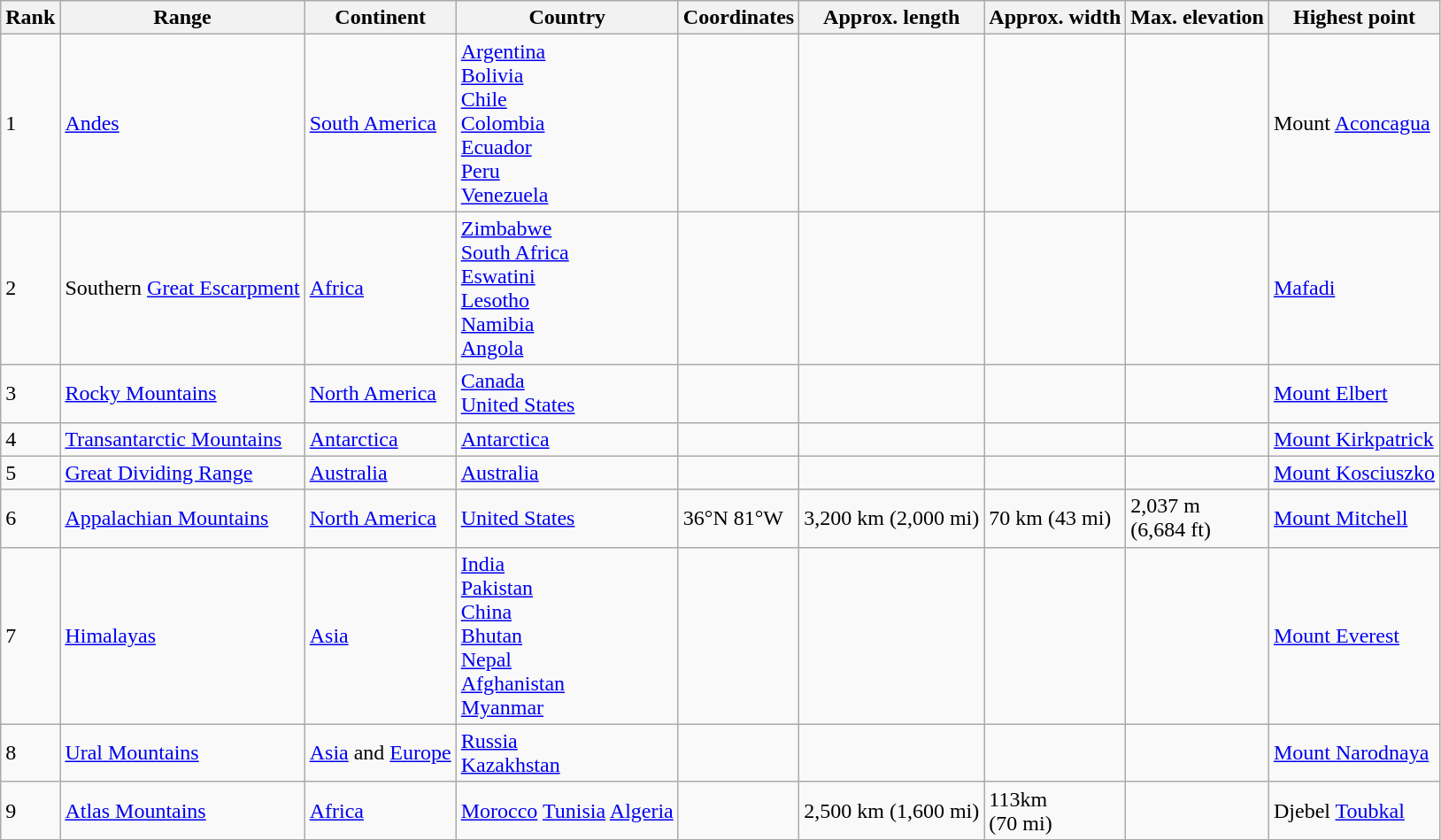<table class="sortable wikitable">
<tr style="background:#ececec;">
<th>Rank</th>
<th>Range</th>
<th>Continent</th>
<th>Country</th>
<th>Coordinates</th>
<th>Approx. length</th>
<th>Approx. width</th>
<th>Max. elevation</th>
<th>Highest point</th>
</tr>
<tr>
<td>1</td>
<td><a href='#'>Andes</a></td>
<td><a href='#'>South America</a></td>
<td><a href='#'>Argentina</a><br><a href='#'>Bolivia</a><br><a href='#'>Chile</a><br><a href='#'>Colombia</a><br><a href='#'>Ecuador</a><br><a href='#'>Peru</a><br><a href='#'>Venezuela</a></td>
<td></td>
<td></td>
<td></td>
<td></td>
<td>Mount <a href='#'>Aconcagua</a></td>
</tr>
<tr>
<td>2</td>
<td>Southern <a href='#'>Great Escarpment</a></td>
<td><a href='#'>Africa</a></td>
<td><a href='#'>Zimbabwe</a><br><a href='#'>South Africa</a><br><a href='#'>Eswatini</a><br><a href='#'>Lesotho</a><br><a href='#'>Namibia</a><br><a href='#'>Angola</a></td>
<td></td>
<td></td>
<td></td>
<td></td>
<td><a href='#'>Mafadi</a></td>
</tr>
<tr>
<td>3</td>
<td><a href='#'>Rocky Mountains</a></td>
<td><a href='#'>North America</a></td>
<td><a href='#'>Canada</a><br><a href='#'>United States</a></td>
<td></td>
<td></td>
<td></td>
<td></td>
<td><a href='#'>Mount Elbert</a></td>
</tr>
<tr>
<td>4</td>
<td><a href='#'>Transantarctic Mountains</a></td>
<td><a href='#'>Antarctica</a></td>
<td><a href='#'>Antarctica</a></td>
<td></td>
<td></td>
<td></td>
<td></td>
<td><a href='#'>Mount Kirkpatrick</a></td>
</tr>
<tr>
<td>5</td>
<td><a href='#'>Great Dividing Range</a></td>
<td><a href='#'>Australia</a></td>
<td><a href='#'>Australia</a></td>
<td></td>
<td></td>
<td></td>
<td></td>
<td><a href='#'>Mount Kosciuszko</a></td>
</tr>
<tr>
<td>6</td>
<td><a href='#'>Appalachian Mountains</a></td>
<td><a href='#'>North America</a></td>
<td><a href='#'>United States</a></td>
<td>36°N 81°W</td>
<td>3,200 km  (2,000 mi)</td>
<td>70 km (43 mi)</td>
<td>2,037 m<br>(6,684 ft)</td>
<td><a href='#'>Mount Mitchell</a></td>
</tr>
<tr>
<td>7</td>
<td><a href='#'>Himalayas</a></td>
<td><a href='#'>Asia</a></td>
<td><a href='#'>India</a><br><a href='#'>Pakistan</a><br><a href='#'>China</a><br><a href='#'>Bhutan</a><br><a href='#'>Nepal</a><br><a href='#'>Afghanistan</a><br><a href='#'>Myanmar</a></td>
<td></td>
<td></td>
<td></td>
<td></td>
<td><a href='#'>Mount Everest</a></td>
</tr>
<tr>
<td>8</td>
<td><a href='#'>Ural Mountains</a></td>
<td><a href='#'>Asia</a> and <a href='#'>Europe</a></td>
<td><a href='#'>Russia</a><br> <a href='#'>Kazakhstan</a></td>
<td></td>
<td></td>
<td></td>
<td></td>
<td><a href='#'>Mount Narodnaya</a></td>
</tr>
<tr>
<td>9</td>
<td><a href='#'>Atlas Mountains</a></td>
<td><a href='#'>Africa</a></td>
<td><a href='#'>Morocco</a> <a href='#'>Tunisia</a> <a href='#'>Algeria</a></td>
<td></td>
<td>2,500 km (1,600 mi)</td>
<td>113km<br>(70 mi)</td>
<td></td>
<td>Djebel <a href='#'>Toubkal</a></td>
</tr>
</table>
